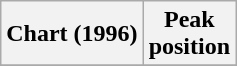<table class="wikitable sortable plainrowheaders">
<tr>
<th scope="col">Chart (1996)</th>
<th scope="col">Peak<br>position</th>
</tr>
<tr>
</tr>
</table>
